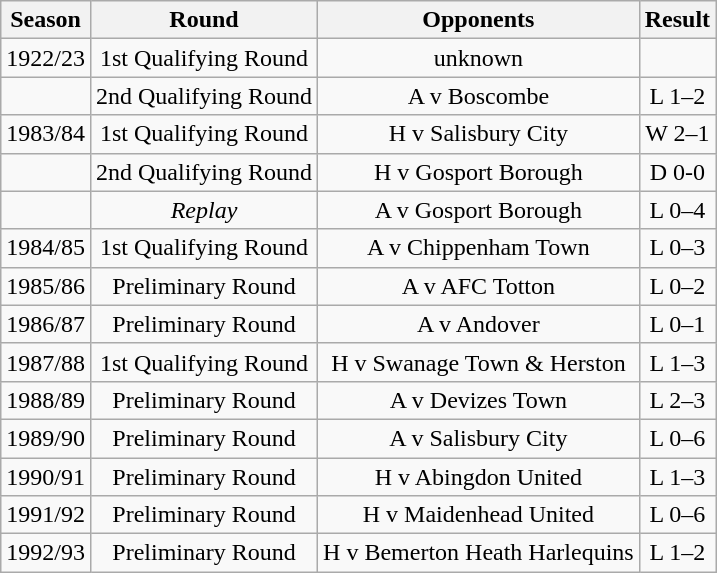<table class="wikitable collapsible collapsed" style=text-align:center>
<tr>
<th>Season</th>
<th>Round</th>
<th>Opponents</th>
<th>Result</th>
</tr>
<tr>
<td>1922/23</td>
<td>1st Qualifying Round</td>
<td>unknown</td>
<td></td>
</tr>
<tr>
<td></td>
<td>2nd Qualifying Round</td>
<td>A v Boscombe</td>
<td>L 1–2</td>
</tr>
<tr>
<td>1983/84</td>
<td>1st Qualifying Round</td>
<td>H v Salisbury City</td>
<td>W 2–1</td>
</tr>
<tr>
<td></td>
<td>2nd Qualifying Round</td>
<td>H v Gosport Borough</td>
<td>D 0-0</td>
</tr>
<tr>
<td></td>
<td><em>Replay</em></td>
<td>A v Gosport Borough</td>
<td>L 0–4</td>
</tr>
<tr>
<td>1984/85</td>
<td>1st Qualifying Round</td>
<td>A v Chippenham Town</td>
<td>L 0–3</td>
</tr>
<tr>
<td>1985/86</td>
<td>Preliminary Round</td>
<td>A v AFC Totton</td>
<td>L 0–2</td>
</tr>
<tr>
<td>1986/87</td>
<td>Preliminary Round</td>
<td>A v Andover</td>
<td>L 0–1</td>
</tr>
<tr>
<td>1987/88</td>
<td>1st Qualifying Round</td>
<td>H v Swanage Town & Herston</td>
<td>L 1–3</td>
</tr>
<tr>
<td>1988/89</td>
<td>Preliminary Round</td>
<td>A v Devizes Town</td>
<td>L 2–3</td>
</tr>
<tr>
<td>1989/90</td>
<td>Preliminary Round</td>
<td>A v Salisbury City</td>
<td>L 0–6</td>
</tr>
<tr>
<td>1990/91</td>
<td>Preliminary Round</td>
<td>H v Abingdon United</td>
<td>L 1–3</td>
</tr>
<tr>
<td>1991/92</td>
<td>Preliminary Round</td>
<td>H v Maidenhead United</td>
<td>L 0–6</td>
</tr>
<tr>
<td>1992/93</td>
<td>Preliminary Round</td>
<td>H v Bemerton Heath Harlequins</td>
<td>L 1–2</td>
</tr>
</table>
